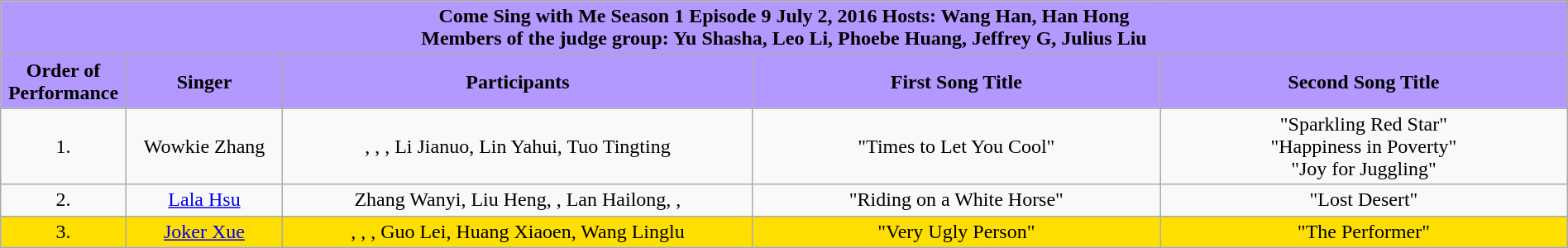<table class="wikitable sortable mw-collapsible" width="100%" style="text-align:center">
<tr style="background:#B399FF">
<td colspan="5"><div><strong>Come Sing with Me Season 1 Episode 9 July 2, 2016 Hosts: Wang Han, Han Hong<br>Members of the judge group: Yu Shasha, Leo Li, Phoebe Huang, Jeffrey G, Julius Liu</strong></div></td>
</tr>
<tr style="background:#B399FF">
<td style="width:8%"><strong>Order of Performance</strong></td>
<td style="width:10%"><strong>Singer</strong></td>
<td style="width:30%"><strong>Participants</strong></td>
<td style="width:26%"><strong>First Song Title</strong></td>
<td style="width:26%"><strong>Second Song Title</strong></td>
</tr>
<tr>
<td>1.</td>
<td>Wowkie Zhang</td>
<td>, , , Li Jianuo, Lin Yahui, Tuo Tingting</td>
<td>"Times to Let You Cool"</td>
<td>"Sparkling Red Star" <br> "Happiness in Poverty" <br> "Joy for Juggling"</td>
</tr>
<tr>
<td>2.</td>
<td><a href='#'>Lala Hsu</a></td>
<td>Zhang Wanyi, Liu Heng, , Lan Hailong, , </td>
<td>"Riding on a White Horse"</td>
<td>"Lost Desert"</td>
</tr>
<tr style="background:#FFDF00">
<td>3.</td>
<td><a href='#'>Joker Xue</a></td>
<td>, , , Guo Lei, Huang Xiaoen, Wang Linglu</td>
<td>"Very Ugly Person"</td>
<td>"The Performer"</td>
</tr>
</table>
